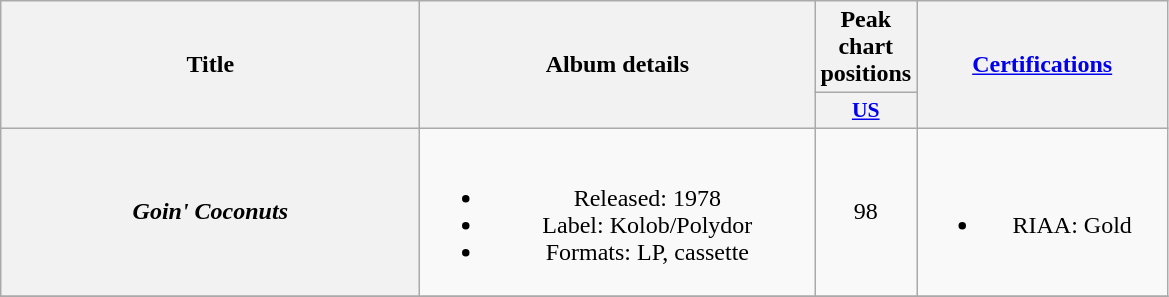<table class="wikitable plainrowheaders" style="text-align:center;">
<tr>
<th scope="col" rowspan="2" style="width:17em;">Title</th>
<th scope="col" rowspan="2" style="width:16em;">Album details</th>
<th scope="col" colspan="1">Peak<br>chart<br>positions</th>
<th scope="col" rowspan="2" style="width:10em;"><a href='#'>Certifications</a></th>
</tr>
<tr>
<th scope="col" style="width:3em;font-size:90%;"><a href='#'>US</a><br></th>
</tr>
<tr>
<th scope="row"><em>Goin' Coconuts</em></th>
<td><br><ul><li>Released: 1978</li><li>Label: Kolob/Polydor</li><li>Formats: LP, cassette</li></ul></td>
<td>98</td>
<td><br><ul><li>RIAA: Gold</li></ul></td>
</tr>
<tr>
</tr>
</table>
